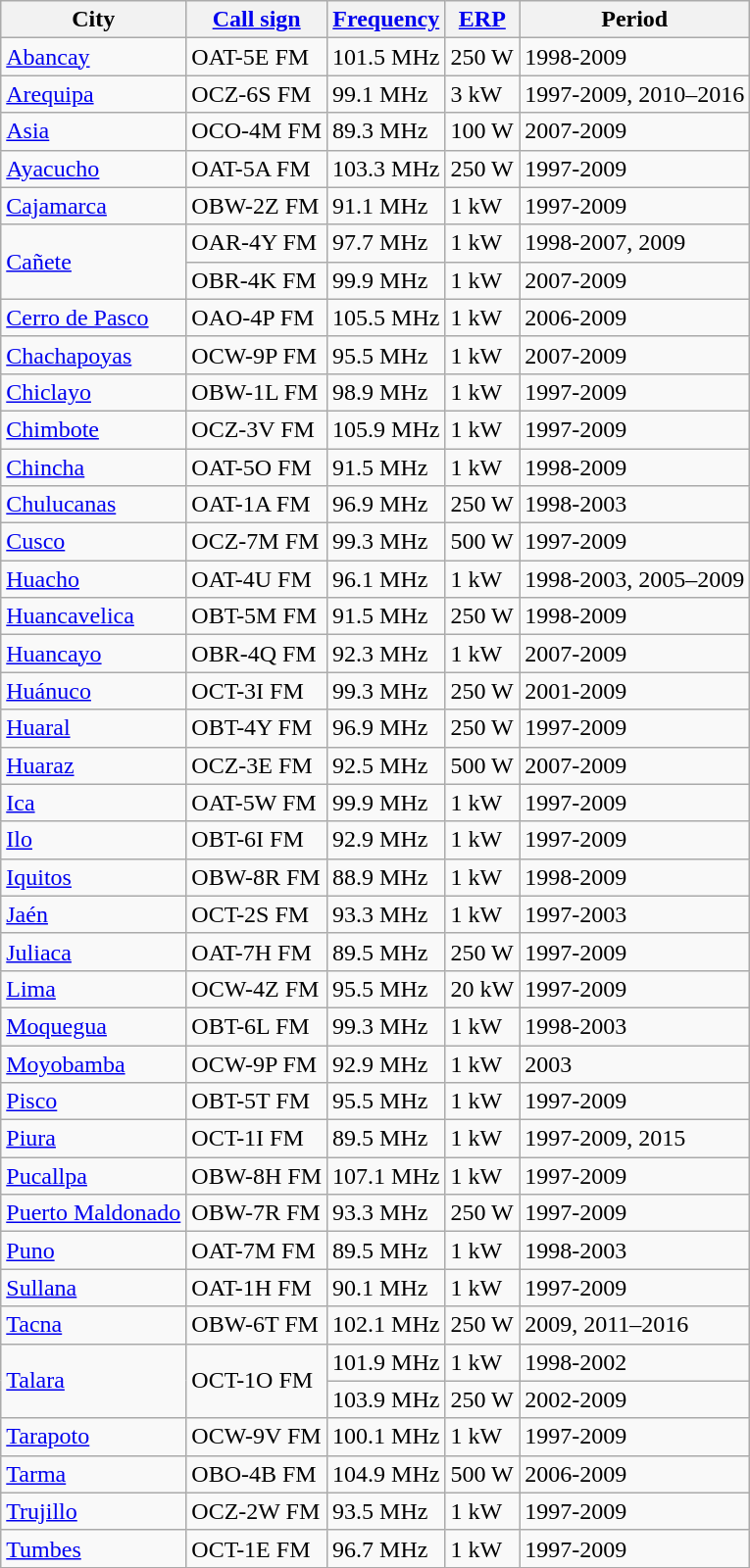<table class="wikitable">
<tr>
<th>City</th>
<th><a href='#'>Call sign</a></th>
<th><a href='#'>Frequency</a></th>
<th><a href='#'>ERP</a></th>
<th>Period</th>
</tr>
<tr>
<td><a href='#'>Abancay</a></td>
<td>OAT-5E FM</td>
<td>101.5 MHz</td>
<td>250 W</td>
<td>1998-2009</td>
</tr>
<tr>
<td><a href='#'>Arequipa</a></td>
<td>OCZ-6S FM</td>
<td>99.1 MHz</td>
<td>3 kW</td>
<td>1997-2009, 2010–2016</td>
</tr>
<tr>
<td><a href='#'>Asia</a></td>
<td>OCO-4M FM</td>
<td>89.3 MHz</td>
<td>100 W</td>
<td>2007-2009</td>
</tr>
<tr>
<td><a href='#'>Ayacucho</a></td>
<td>OAT-5A FM</td>
<td>103.3 MHz</td>
<td>250 W</td>
<td>1997-2009</td>
</tr>
<tr>
<td><a href='#'>Cajamarca</a></td>
<td>OBW-2Z FM</td>
<td>91.1 MHz</td>
<td>1 kW</td>
<td>1997-2009</td>
</tr>
<tr>
<td rowspan="2"><a href='#'>Cañete</a></td>
<td>OAR-4Y FM</td>
<td>97.7 MHz</td>
<td>1 kW</td>
<td>1998-2007, 2009</td>
</tr>
<tr>
<td>OBR-4K FM</td>
<td>99.9 MHz</td>
<td>1 kW</td>
<td>2007-2009</td>
</tr>
<tr>
<td><a href='#'>Cerro de Pasco</a></td>
<td>OAO-4P FM</td>
<td>105.5 MHz</td>
<td>1 kW</td>
<td>2006-2009</td>
</tr>
<tr>
<td><a href='#'>Chachapoyas</a></td>
<td>OCW-9P FM</td>
<td>95.5 MHz</td>
<td>1 kW</td>
<td>2007-2009</td>
</tr>
<tr>
<td><a href='#'>Chiclayo</a></td>
<td>OBW-1L FM</td>
<td>98.9 MHz</td>
<td>1 kW</td>
<td>1997-2009</td>
</tr>
<tr>
<td><a href='#'>Chimbote</a></td>
<td>OCZ-3V FM</td>
<td>105.9 MHz</td>
<td>1 kW</td>
<td>1997-2009</td>
</tr>
<tr>
<td><a href='#'>Chincha</a></td>
<td>OAT-5O FM</td>
<td>91.5 MHz</td>
<td>1 kW</td>
<td>1998-2009</td>
</tr>
<tr>
<td><a href='#'>Chulucanas</a></td>
<td>OAT-1A FM</td>
<td>96.9 MHz</td>
<td>250 W</td>
<td>1998-2003</td>
</tr>
<tr>
<td><a href='#'>Cusco</a></td>
<td>OCZ-7M FM</td>
<td>99.3 MHz</td>
<td>500 W</td>
<td>1997-2009</td>
</tr>
<tr>
<td><a href='#'>Huacho</a></td>
<td>OAT-4U FM</td>
<td>96.1 MHz</td>
<td>1 kW</td>
<td>1998-2003, 2005–2009</td>
</tr>
<tr>
<td><a href='#'>Huancavelica</a></td>
<td>OBT-5M FM</td>
<td>91.5 MHz</td>
<td>250 W</td>
<td>1998-2009</td>
</tr>
<tr>
<td><a href='#'>Huancayo</a></td>
<td>OBR-4Q FM</td>
<td>92.3 MHz</td>
<td>1 kW</td>
<td>2007-2009</td>
</tr>
<tr>
<td><a href='#'>Huánuco</a></td>
<td>OCT-3I FM</td>
<td>99.3 MHz</td>
<td>250 W</td>
<td>2001-2009</td>
</tr>
<tr>
<td><a href='#'>Huaral</a></td>
<td>OBT-4Y FM</td>
<td>96.9 MHz</td>
<td>250 W</td>
<td>1997-2009</td>
</tr>
<tr>
<td><a href='#'>Huaraz</a></td>
<td>OCZ-3E FM</td>
<td>92.5 MHz</td>
<td>500 W</td>
<td>2007-2009</td>
</tr>
<tr>
<td><a href='#'>Ica</a></td>
<td>OAT-5W FM</td>
<td>99.9 MHz</td>
<td>1 kW</td>
<td>1997-2009</td>
</tr>
<tr>
<td><a href='#'>Ilo</a></td>
<td>OBT-6I FM</td>
<td>92.9 MHz</td>
<td>1 kW</td>
<td>1997-2009</td>
</tr>
<tr>
<td><a href='#'>Iquitos</a></td>
<td>OBW-8R FM</td>
<td>88.9 MHz</td>
<td>1 kW</td>
<td>1998-2009</td>
</tr>
<tr>
<td><a href='#'>Jaén</a></td>
<td>OCT-2S FM</td>
<td>93.3 MHz</td>
<td>1 kW</td>
<td>1997-2003</td>
</tr>
<tr>
<td><a href='#'>Juliaca</a></td>
<td>OAT-7H FM</td>
<td>89.5 MHz</td>
<td>250 W</td>
<td>1997-2009</td>
</tr>
<tr>
<td><a href='#'>Lima</a></td>
<td>OCW-4Z FM</td>
<td>95.5 MHz</td>
<td>20 kW</td>
<td>1997-2009</td>
</tr>
<tr>
<td><a href='#'>Moquegua</a></td>
<td>OBT-6L FM</td>
<td>99.3 MHz</td>
<td>1 kW</td>
<td>1998-2003</td>
</tr>
<tr>
<td><a href='#'>Moyobamba</a></td>
<td>OCW-9P FM</td>
<td>92.9 MHz</td>
<td>1 kW</td>
<td>2003</td>
</tr>
<tr>
<td><a href='#'>Pisco</a></td>
<td>OBT-5T FM</td>
<td>95.5 MHz</td>
<td>1 kW</td>
<td>1997-2009</td>
</tr>
<tr>
<td><a href='#'>Piura</a></td>
<td>OCT-1I FM</td>
<td>89.5 MHz</td>
<td>1 kW</td>
<td>1997-2009, 2015</td>
</tr>
<tr>
<td><a href='#'>Pucallpa</a></td>
<td>OBW-8H FM</td>
<td>107.1 MHz</td>
<td>1 kW</td>
<td>1997-2009</td>
</tr>
<tr>
<td><a href='#'>Puerto Maldonado</a></td>
<td>OBW-7R FM</td>
<td>93.3 MHz</td>
<td>250 W</td>
<td>1997-2009</td>
</tr>
<tr>
<td><a href='#'>Puno</a></td>
<td>OAT-7M FM</td>
<td>89.5 MHz</td>
<td>1 kW</td>
<td>1998-2003</td>
</tr>
<tr>
<td><a href='#'>Sullana</a></td>
<td>OAT-1H FM</td>
<td>90.1 MHz</td>
<td>1 kW</td>
<td>1997-2009</td>
</tr>
<tr>
<td><a href='#'>Tacna</a></td>
<td>OBW-6T FM</td>
<td>102.1 MHz</td>
<td>250 W</td>
<td>2009, 2011–2016</td>
</tr>
<tr>
<td rowspan="2"><a href='#'>Talara</a></td>
<td rowspan="2">OCT-1O FM</td>
<td>101.9 MHz</td>
<td>1 kW</td>
<td>1998-2002</td>
</tr>
<tr>
<td>103.9 MHz</td>
<td>250 W</td>
<td>2002-2009</td>
</tr>
<tr>
<td><a href='#'>Tarapoto</a></td>
<td>OCW-9V FM</td>
<td>100.1 MHz</td>
<td>1 kW</td>
<td>1997-2009</td>
</tr>
<tr>
<td><a href='#'>Tarma</a></td>
<td>OBO-4B FM</td>
<td>104.9 MHz</td>
<td>500 W</td>
<td>2006-2009</td>
</tr>
<tr>
<td><a href='#'>Trujillo</a></td>
<td>OCZ-2W FM</td>
<td>93.5 MHz</td>
<td>1 kW</td>
<td>1997-2009</td>
</tr>
<tr>
<td><a href='#'>Tumbes</a></td>
<td>OCT-1E FM</td>
<td>96.7 MHz</td>
<td>1 kW</td>
<td>1997-2009</td>
</tr>
<tr>
</tr>
</table>
